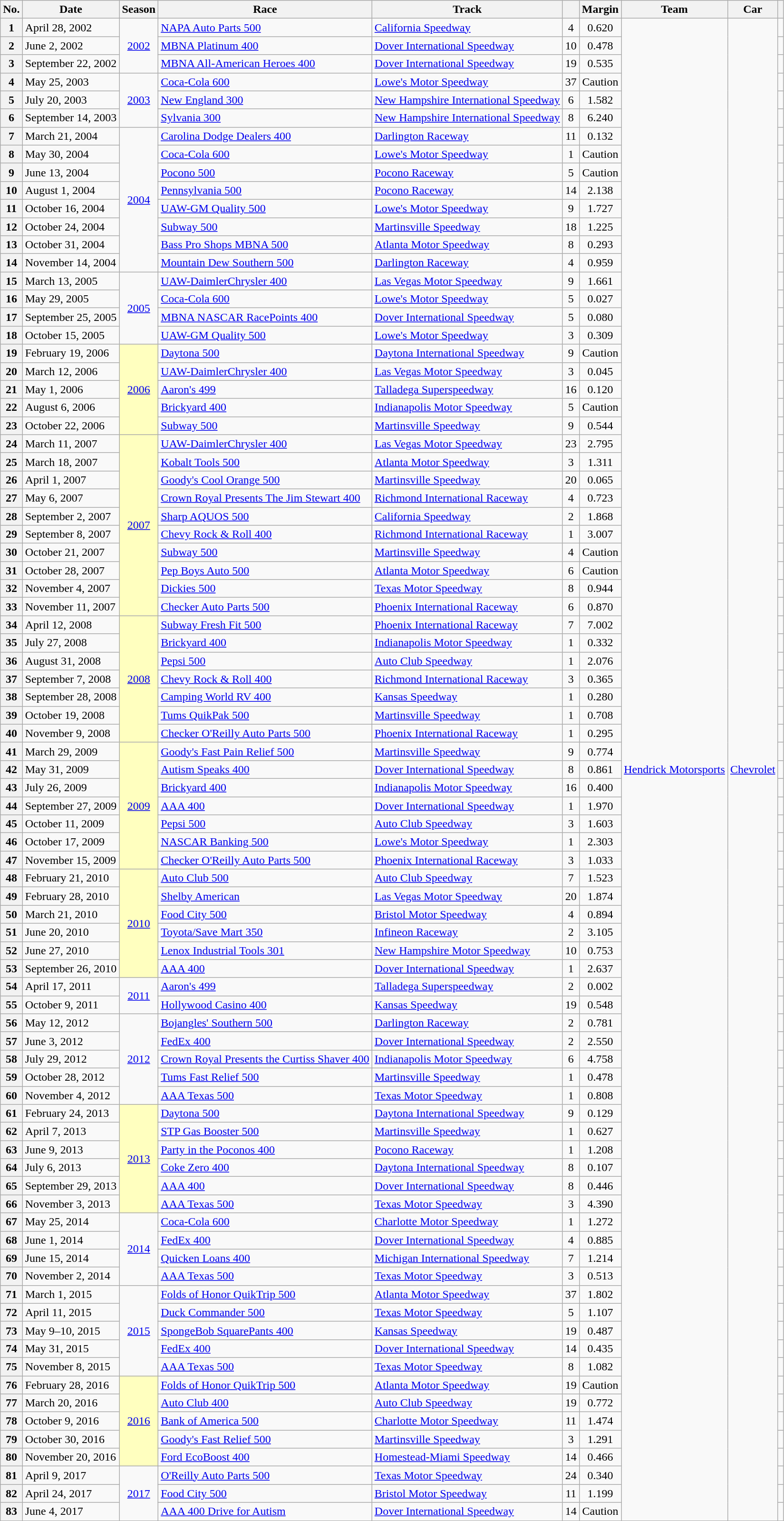<table class="wikitable sortable">
<tr>
<th scope="col">No.</th>
<th scope="col">Date</th>
<th scope="col">Season</th>
<th scope="col">Race</th>
<th scope="col">Track</th>
<th scope="col" data-sort-type="number"></th>
<th scope="col">Margin</th>
<th scope="col">Team</th>
<th scope="col">Car</th>
<th scope="col" class="unsortable"></th>
</tr>
<tr>
<th scope="row">1</th>
<td>April 28, 2002</td>
<td rowspan="3" style="text-align:center;"><a href='#'>2002</a></td>
<td><a href='#'>NAPA Auto Parts 500</a></td>
<td><a href='#'>California Speedway</a></td>
<td style="text-align:center;">4</td>
<td style="text-align:center;">0.620</td>
<td rowspan="83," style="text-align:center;"><a href='#'>Hendrick Motorsports</a></td>
<td rowspan="83," style="text-align:center;"><a href='#'>Chevrolet</a></td>
<td style="text-align:center;"></td>
</tr>
<tr>
<th scope="row">2</th>
<td>June 2, 2002</td>
<td><a href='#'>MBNA Platinum 400</a></td>
<td><a href='#'>Dover International Speedway</a></td>
<td style="text-align:center;">10</td>
<td style="text-align:center;">0.478</td>
<td style="text-align:center;"></td>
</tr>
<tr>
<th scope="row">3</th>
<td>September 22, 2002</td>
<td><a href='#'>MBNA All-American Heroes 400</a></td>
<td><a href='#'>Dover International Speedway</a></td>
<td style="text-align:center;">19</td>
<td style="text-align:center;">0.535</td>
<td style="text-align:center;"></td>
</tr>
<tr>
<th scope="row">4</th>
<td>May 25, 2003</td>
<td rowspan="3" style="text-align:center;"><a href='#'>2003</a></td>
<td><a href='#'>Coca-Cola 600</a></td>
<td><a href='#'>Lowe's Motor Speedway</a></td>
<td style="text-align:center;">37</td>
<td style="text-align:center;">Caution</td>
<td style="text-align:center;"></td>
</tr>
<tr>
<th scope="row">5</th>
<td>July 20, 2003</td>
<td><a href='#'>New England 300</a></td>
<td><a href='#'>New Hampshire International Speedway</a></td>
<td style="text-align:center;">6</td>
<td style="text-align:center;">1.582</td>
<td style="text-align:center;"></td>
</tr>
<tr>
<th scope="row">6</th>
<td>September 14, 2003</td>
<td><a href='#'>Sylvania 300</a></td>
<td><a href='#'>New Hampshire International Speedway</a></td>
<td style="text-align:center;">8</td>
<td style="text-align:center;">6.240</td>
<td style="text-align:center;"></td>
</tr>
<tr>
<th scope="row">7</th>
<td>March 21, 2004</td>
<td rowspan="8" style="text-align:center;"><a href='#'>2004</a></td>
<td><a href='#'>Carolina Dodge Dealers 400</a></td>
<td><a href='#'>Darlington Raceway</a></td>
<td style="text-align:center;">11</td>
<td style="text-align:center;">0.132</td>
<td style="text-align:center;"></td>
</tr>
<tr>
<th scope="row">8</th>
<td>May 30, 2004</td>
<td><a href='#'>Coca-Cola 600</a></td>
<td><a href='#'>Lowe's Motor Speedway</a></td>
<td style="text-align:center;">1</td>
<td style="text-align:center;">Caution</td>
<td style="text-align:center;"></td>
</tr>
<tr>
<th scope="row">9</th>
<td>June 13, 2004</td>
<td><a href='#'>Pocono 500</a></td>
<td><a href='#'>Pocono Raceway</a></td>
<td style="text-align:center;">5</td>
<td style="text-align:center;">Caution</td>
<td style="text-align:center;"></td>
</tr>
<tr>
<th scope="row">10</th>
<td>August 1, 2004</td>
<td><a href='#'>Pennsylvania 500</a></td>
<td><a href='#'>Pocono Raceway</a></td>
<td style="text-align:center;">14</td>
<td style="text-align:center;">2.138</td>
<td style="text-align:center;"></td>
</tr>
<tr>
<th scope="row">11</th>
<td>October 16, 2004</td>
<td><a href='#'>UAW-GM Quality 500</a></td>
<td><a href='#'>Lowe's Motor Speedway</a></td>
<td style="text-align:center;">9</td>
<td style="text-align:center;">1.727</td>
<td style="text-align:center;"></td>
</tr>
<tr>
<th scope="row">12</th>
<td>October 24, 2004</td>
<td><a href='#'>Subway 500</a></td>
<td><a href='#'>Martinsville Speedway</a></td>
<td style="text-align:center;">18</td>
<td style="text-align:center;">1.225</td>
<td style="text-align:center;"></td>
</tr>
<tr>
<th scope="row">13</th>
<td>October 31, 2004</td>
<td><a href='#'>Bass Pro Shops MBNA 500</a></td>
<td><a href='#'>Atlanta Motor Speedway</a></td>
<td style="text-align:center;">8</td>
<td style="text-align:center;">0.293</td>
<td style="text-align:center;"></td>
</tr>
<tr>
<th scope="row">14</th>
<td>November 14, 2004</td>
<td><a href='#'>Mountain Dew Southern 500</a></td>
<td><a href='#'>Darlington Raceway</a></td>
<td style="text-align:center;">4</td>
<td style="text-align:center;">0.959</td>
<td style="text-align:center;"></td>
</tr>
<tr>
<th scope="row">15</th>
<td>March 13, 2005</td>
<td rowspan="4" style="text-align:center;"><a href='#'>2005</a></td>
<td><a href='#'>UAW-DaimlerChrysler 400</a></td>
<td><a href='#'>Las Vegas Motor Speedway</a></td>
<td style="text-align:center;">9</td>
<td style="text-align:center;">1.661</td>
<td style="text-align:center;"></td>
</tr>
<tr>
<th scope="row">16</th>
<td>May 29, 2005</td>
<td><a href='#'>Coca-Cola 600</a></td>
<td><a href='#'>Lowe's Motor Speedway</a></td>
<td style="text-align:center;">5</td>
<td style="text-align:center;">0.027</td>
<td style="text-align:center;"></td>
</tr>
<tr>
<th scope="row">17</th>
<td>September 25, 2005</td>
<td><a href='#'>MBNA NASCAR RacePoints 400</a></td>
<td><a href='#'>Dover International Speedway</a></td>
<td style="text-align:center;">5</td>
<td style="text-align:center;">0.080</td>
<td style="text-align:center;"></td>
</tr>
<tr>
<th scope="row">18</th>
<td>October 15, 2005</td>
<td><a href='#'>UAW-GM Quality 500</a></td>
<td><a href='#'>Lowe's Motor Speedway</a></td>
<td style="text-align:center;">3</td>
<td style="text-align:center;">0.309</td>
<td style="text-align:center;"></td>
</tr>
<tr>
<th scope="row">19</th>
<td>February 19, 2006</td>
<td rowspan="5" bgcolor="ffffbf" style="text-align:center;"><a href='#'>2006</a></td>
<td><a href='#'>Daytona 500</a></td>
<td><a href='#'>Daytona International Speedway</a></td>
<td style="text-align:center;">9</td>
<td style="text-align:center;">Caution</td>
<td style="text-align:center;"></td>
</tr>
<tr>
<th scope="row">20</th>
<td>March 12, 2006</td>
<td><a href='#'>UAW-DaimlerChrysler 400</a></td>
<td><a href='#'>Las Vegas Motor Speedway</a></td>
<td style="text-align:center;">3</td>
<td style="text-align:center;">0.045</td>
<td style="text-align:center;"></td>
</tr>
<tr>
<th scope="row">21</th>
<td>May 1, 2006</td>
<td><a href='#'>Aaron's 499</a></td>
<td><a href='#'>Talladega Superspeedway</a></td>
<td style="text-align:center;">16</td>
<td style="text-align:center;">0.120</td>
<td style="text-align:center;"></td>
</tr>
<tr>
<th scope="row">22</th>
<td>August 6, 2006</td>
<td><a href='#'>Brickyard 400</a></td>
<td><a href='#'>Indianapolis Motor Speedway</a></td>
<td style="text-align:center;">5</td>
<td style="text-align:center;">Caution</td>
<td style="text-align:center;"></td>
</tr>
<tr>
<th scope="row">23</th>
<td>October 22, 2006</td>
<td><a href='#'>Subway 500</a></td>
<td><a href='#'>Martinsville Speedway</a></td>
<td style="text-align:center;">9</td>
<td style="text-align:center;">0.544</td>
<td style="text-align:center;"></td>
</tr>
<tr>
<th scope="row">24</th>
<td>March 11, 2007</td>
<td rowspan="10" bgcolor="ffffbf" style="text-align:center;"><a href='#'>2007</a></td>
<td><a href='#'>UAW-DaimlerChrysler 400</a></td>
<td><a href='#'>Las Vegas Motor Speedway</a></td>
<td style="text-align:center;">23</td>
<td style="text-align:center;">2.795</td>
<td style="text-align:center;"></td>
</tr>
<tr>
<th scope="row">25</th>
<td>March 18, 2007</td>
<td><a href='#'>Kobalt Tools 500</a></td>
<td><a href='#'>Atlanta Motor Speedway</a></td>
<td style="text-align:center;">3</td>
<td style="text-align:center;">1.311</td>
<td style="text-align:center;"></td>
</tr>
<tr>
<th scope="row">26</th>
<td>April 1, 2007</td>
<td><a href='#'>Goody's Cool Orange 500</a></td>
<td><a href='#'>Martinsville Speedway</a></td>
<td style="text-align:center;">20</td>
<td style="text-align:center;">0.065</td>
<td style="text-align:center;"></td>
</tr>
<tr>
<th scope="row">27</th>
<td>May 6, 2007</td>
<td><a href='#'>Crown Royal Presents The Jim Stewart 400</a></td>
<td><a href='#'>Richmond International Raceway</a></td>
<td style="text-align:center;">4</td>
<td style="text-align:center;">0.723</td>
<td style="text-align:center;"></td>
</tr>
<tr>
<th scope="row">28</th>
<td>September 2, 2007</td>
<td><a href='#'>Sharp AQUOS 500</a></td>
<td><a href='#'>California Speedway</a></td>
<td style="text-align:center;">2</td>
<td style="text-align:center;">1.868</td>
<td style="text-align:center;"></td>
</tr>
<tr>
<th scope="row">29</th>
<td>September 8, 2007</td>
<td><a href='#'>Chevy Rock & Roll 400</a></td>
<td><a href='#'>Richmond International Raceway</a></td>
<td style="text-align:center;">1</td>
<td style="text-align:center;">3.007</td>
<td style="text-align:center;"></td>
</tr>
<tr>
<th scope="row">30</th>
<td>October 21, 2007</td>
<td><a href='#'>Subway 500</a></td>
<td><a href='#'>Martinsville Speedway</a></td>
<td style="text-align:center;">4</td>
<td style="text-align:center;">Caution</td>
<td style="text-align:center;"></td>
</tr>
<tr>
<th scope="row">31</th>
<td>October 28, 2007</td>
<td><a href='#'>Pep Boys Auto 500</a></td>
<td><a href='#'>Atlanta Motor Speedway</a></td>
<td style="text-align:center;">6</td>
<td style="text-align:center;">Caution</td>
<td style="text-align:center;"></td>
</tr>
<tr>
<th scope="row">32</th>
<td>November 4, 2007</td>
<td><a href='#'>Dickies 500</a></td>
<td><a href='#'>Texas Motor Speedway</a></td>
<td style="text-align:center;">8</td>
<td style="text-align:center;">0.944</td>
<td style="text-align:center;"></td>
</tr>
<tr>
<th scope="row">33</th>
<td>November 11, 2007</td>
<td><a href='#'>Checker Auto Parts 500</a></td>
<td><a href='#'>Phoenix International Raceway</a></td>
<td style="text-align:center;">6</td>
<td style="text-align:center;">0.870</td>
<td style="text-align:center;"></td>
</tr>
<tr>
<th scope="row">34</th>
<td>April 12, 2008</td>
<td rowspan="7" bgcolor="ffffbf" style="text-align:center;"><a href='#'>2008</a></td>
<td><a href='#'>Subway Fresh Fit 500</a></td>
<td><a href='#'>Phoenix International Raceway</a></td>
<td style="text-align:center;">7</td>
<td style="text-align:center;">7.002</td>
<td style="text-align:center;"></td>
</tr>
<tr>
<th scope="row">35</th>
<td>July 27, 2008</td>
<td><a href='#'>Brickyard 400</a></td>
<td><a href='#'>Indianapolis Motor Speedway</a></td>
<td style="text-align:center;">1</td>
<td style="text-align:center;">0.332</td>
<td style="text-align:center;"></td>
</tr>
<tr>
<th scope="row">36</th>
<td>August 31, 2008</td>
<td><a href='#'>Pepsi 500</a></td>
<td><a href='#'>Auto Club Speedway</a></td>
<td style="text-align:center;">1</td>
<td style="text-align:center;">2.076</td>
<td style="text-align:center;"></td>
</tr>
<tr>
<th scope="row">37</th>
<td>September 7, 2008</td>
<td><a href='#'>Chevy Rock & Roll 400</a></td>
<td><a href='#'>Richmond International Raceway</a></td>
<td style="text-align:center;">3</td>
<td style="text-align:center;">0.365</td>
<td style="text-align:center;"></td>
</tr>
<tr>
<th scope="row">38</th>
<td>September 28, 2008</td>
<td><a href='#'>Camping World RV 400</a></td>
<td><a href='#'>Kansas Speedway</a></td>
<td style="text-align:center;">1</td>
<td style="text-align:center;">0.280</td>
<td style="text-align:center;"></td>
</tr>
<tr>
<th scope="row">39</th>
<td>October 19, 2008</td>
<td><a href='#'>Tums QuikPak 500</a></td>
<td><a href='#'>Martinsville Speedway</a></td>
<td style="text-align:center;">1</td>
<td style="text-align:center;">0.708</td>
<td style="text-align:center;"></td>
</tr>
<tr>
<th scope="row">40</th>
<td>November 9, 2008</td>
<td><a href='#'>Checker O'Reilly Auto Parts 500</a></td>
<td><a href='#'>Phoenix International Raceway</a></td>
<td style="text-align:center;">1</td>
<td style="text-align:center;">0.295</td>
<td style="text-align:center;"></td>
</tr>
<tr>
<th scope="row">41</th>
<td>March 29, 2009</td>
<td rowspan="7" bgcolor="ffffbf" style="text-align:center;"><a href='#'>2009</a></td>
<td><a href='#'>Goody's Fast Pain Relief 500</a></td>
<td><a href='#'>Martinsville Speedway</a></td>
<td style="text-align:center;">9</td>
<td style="text-align:center;">0.774</td>
<td style="text-align:center;"></td>
</tr>
<tr>
<th scope="row">42</th>
<td>May 31, 2009</td>
<td><a href='#'>Autism Speaks 400</a></td>
<td><a href='#'>Dover International Speedway</a></td>
<td style="text-align:center;">8</td>
<td style="text-align:center;">0.861</td>
<td style="text-align:center;"></td>
</tr>
<tr>
<th scope="row">43</th>
<td>July 26, 2009</td>
<td><a href='#'>Brickyard 400</a></td>
<td><a href='#'>Indianapolis Motor Speedway</a></td>
<td style="text-align:center;">16</td>
<td style="text-align:center;">0.400</td>
<td style="text-align:center;"></td>
</tr>
<tr>
<th scope="row">44</th>
<td>September 27, 2009</td>
<td><a href='#'>AAA 400</a></td>
<td><a href='#'>Dover International Speedway</a></td>
<td style="text-align:center;">1</td>
<td style="text-align:center;">1.970</td>
<td style="text-align:center;"></td>
</tr>
<tr>
<th scope="row">45</th>
<td>October 11, 2009</td>
<td><a href='#'>Pepsi 500</a></td>
<td><a href='#'>Auto Club Speedway</a></td>
<td style="text-align:center;">3</td>
<td style="text-align:center;">1.603</td>
<td style="text-align:center;"></td>
</tr>
<tr>
<th scope="row">46</th>
<td>October 17, 2009</td>
<td><a href='#'>NASCAR Banking 500</a></td>
<td><a href='#'>Lowe's Motor Speedway</a></td>
<td style="text-align:center;">1</td>
<td style="text-align:center;">2.303</td>
<td style="text-align:center;"></td>
</tr>
<tr>
<th scope="row">47</th>
<td>November 15, 2009</td>
<td><a href='#'>Checker O'Reilly Auto Parts 500</a></td>
<td><a href='#'>Phoenix International Raceway</a></td>
<td style="text-align:center;">3</td>
<td style="text-align:center;">1.033</td>
<td style="text-align:center;"></td>
</tr>
<tr>
<th scope="row">48</th>
<td>February 21, 2010</td>
<td rowspan="6" bgcolor="ffffbf" style="text-align:center;"><a href='#'>2010</a></td>
<td><a href='#'>Auto Club 500</a></td>
<td><a href='#'>Auto Club Speedway</a></td>
<td style="text-align:center;">7</td>
<td style="text-align:center;">1.523</td>
<td style="text-align:center;"></td>
</tr>
<tr>
<th scope="row">49</th>
<td>February 28, 2010</td>
<td><a href='#'>Shelby American</a></td>
<td><a href='#'>Las Vegas Motor Speedway</a></td>
<td style="text-align:center;">20</td>
<td style="text-align:center;">1.874</td>
<td style="text-align:center;"></td>
</tr>
<tr>
<th scope="row">50</th>
<td>March 21, 2010</td>
<td><a href='#'>Food City 500</a></td>
<td><a href='#'>Bristol Motor Speedway</a></td>
<td style="text-align:center;">4</td>
<td style="text-align:center;">0.894</td>
<td style="text-align:center;"></td>
</tr>
<tr>
<th scope="row">51</th>
<td>June 20, 2010</td>
<td><a href='#'>Toyota/Save Mart 350</a></td>
<td><a href='#'>Infineon Raceway</a></td>
<td style="text-align:center;">2</td>
<td style="text-align:center;">3.105</td>
<td style="text-align:center;"></td>
</tr>
<tr>
<th scope="row">52</th>
<td>June 27, 2010</td>
<td><a href='#'>Lenox Industrial Tools 301</a></td>
<td><a href='#'>New Hampshire Motor Speedway</a></td>
<td style="text-align:center;">10</td>
<td style="text-align:center;">0.753</td>
<td style="text-align:center;"></td>
</tr>
<tr>
<th scope="row">53</th>
<td>September 26, 2010</td>
<td><a href='#'>AAA 400</a></td>
<td><a href='#'>Dover International Speedway</a></td>
<td style="text-align:center;">1</td>
<td style="text-align:center;">2.637</td>
<td style="text-align:center;"></td>
</tr>
<tr>
<th scope="row">54</th>
<td>April 17, 2011</td>
<td rowspan="2" style="text-align:center;"><a href='#'>2011</a></td>
<td><a href='#'>Aaron's 499</a></td>
<td><a href='#'>Talladega Superspeedway</a></td>
<td style="text-align:center;">2</td>
<td style="text-align:center;">0.002</td>
<td style="text-align:center;"></td>
</tr>
<tr>
<th scope="row">55</th>
<td>October 9, 2011</td>
<td><a href='#'>Hollywood Casino 400</a></td>
<td><a href='#'>Kansas Speedway</a></td>
<td style="text-align:center;">19</td>
<td style="text-align:center;">0.548</td>
<td style="text-align:center;"></td>
</tr>
<tr>
<th scope="row">56</th>
<td>May 12, 2012</td>
<td rowspan="5" style="text-align:center;"><a href='#'>2012</a></td>
<td><a href='#'>Bojangles' Southern 500</a></td>
<td><a href='#'>Darlington Raceway</a></td>
<td style="text-align:center;">2</td>
<td style="text-align:center;">0.781</td>
<td style="text-align:center;"></td>
</tr>
<tr>
<th scope="row">57</th>
<td>June 3, 2012</td>
<td><a href='#'>FedEx 400</a></td>
<td><a href='#'>Dover International Speedway</a></td>
<td style="text-align:center;">2</td>
<td style="text-align:center;">2.550</td>
<td style="text-align:center;"></td>
</tr>
<tr>
<th scope="row">58</th>
<td>July 29, 2012</td>
<td><a href='#'>Crown Royal Presents the Curtiss Shaver 400</a></td>
<td><a href='#'>Indianapolis Motor Speedway</a></td>
<td style="text-align:center;">6</td>
<td style="text-align:center;">4.758</td>
<td style="text-align:center;"></td>
</tr>
<tr>
<th scope="row">59</th>
<td>October 28, 2012</td>
<td><a href='#'>Tums Fast Relief 500</a></td>
<td><a href='#'>Martinsville Speedway</a></td>
<td style="text-align:center;">1</td>
<td style="text-align:center;">0.478</td>
<td style="text-align:center;"></td>
</tr>
<tr>
<th scope="row">60</th>
<td>November 4, 2012</td>
<td><a href='#'>AAA Texas 500</a></td>
<td><a href='#'>Texas Motor Speedway</a></td>
<td style="text-align:center;">1</td>
<td style="text-align:center;">0.808</td>
<td style="text-align:center;"></td>
</tr>
<tr>
<th scope="row">61</th>
<td>February 24, 2013</td>
<td rowspan="6" bgcolor="ffffbf" style="text-align:center;"><a href='#'>2013</a></td>
<td><a href='#'>Daytona 500</a></td>
<td><a href='#'>Daytona International Speedway</a></td>
<td style="text-align:center;">9</td>
<td style="text-align:center;">0.129</td>
<td style="text-align:center;"></td>
</tr>
<tr>
<th scope="row">62</th>
<td>April 7, 2013</td>
<td><a href='#'>STP Gas Booster 500</a></td>
<td><a href='#'>Martinsville Speedway</a></td>
<td style="text-align:center;">1</td>
<td style="text-align:center;">0.627</td>
<td style="text-align:center;"></td>
</tr>
<tr>
<th scope="row">63</th>
<td>June 9, 2013</td>
<td><a href='#'>Party in the Poconos 400</a></td>
<td><a href='#'>Pocono Raceway</a></td>
<td style="text-align:center;">1</td>
<td style="text-align:center;">1.208</td>
<td style="text-align:center;"></td>
</tr>
<tr>
<th scope="row">64</th>
<td>July 6, 2013</td>
<td><a href='#'>Coke Zero 400</a></td>
<td><a href='#'>Daytona International Speedway</a></td>
<td style="text-align:center;">8</td>
<td style="text-align:center;">0.107</td>
<td style="text-align:center;"></td>
</tr>
<tr>
<th scope="row">65</th>
<td>September 29, 2013</td>
<td><a href='#'>AAA 400</a></td>
<td><a href='#'>Dover International Speedway</a></td>
<td style="text-align:center;">8</td>
<td style="text-align:center;">0.446</td>
<td style="text-align:center;"></td>
</tr>
<tr>
<th scope="row">66</th>
<td>November 3, 2013</td>
<td><a href='#'>AAA Texas 500</a></td>
<td><a href='#'>Texas Motor Speedway</a></td>
<td style="text-align:center;">3</td>
<td style="text-align:center;">4.390</td>
<td style="text-align:center;"></td>
</tr>
<tr>
<th scope="row">67</th>
<td>May 25, 2014</td>
<td rowspan="4" style="text-align:center;"><a href='#'>2014</a></td>
<td><a href='#'>Coca-Cola 600</a></td>
<td><a href='#'>Charlotte Motor Speedway</a></td>
<td style="text-align:center;">1</td>
<td style="text-align:center;">1.272</td>
<td style="text-align:center;"></td>
</tr>
<tr>
<th scope="row">68</th>
<td>June 1, 2014</td>
<td><a href='#'>FedEx 400</a></td>
<td><a href='#'>Dover International Speedway</a></td>
<td style="text-align:center;">4</td>
<td style="text-align:center;">0.885</td>
<td style="text-align:center;"></td>
</tr>
<tr>
<th scope="row">69</th>
<td>June 15, 2014</td>
<td><a href='#'>Quicken Loans 400</a></td>
<td><a href='#'>Michigan International Speedway</a></td>
<td style="text-align:center;">7</td>
<td style="text-align:center;">1.214</td>
<td style="text-align:center;"></td>
</tr>
<tr>
<th scope="row">70</th>
<td>November 2, 2014</td>
<td><a href='#'>AAA Texas 500</a></td>
<td><a href='#'>Texas Motor Speedway</a></td>
<td style="text-align:center;">3</td>
<td style="text-align:center;">0.513</td>
<td style="text-align:center;"></td>
</tr>
<tr>
<th scope="row">71</th>
<td>March 1, 2015</td>
<td rowspan="5" style="text-align:center;"><a href='#'>2015</a></td>
<td><a href='#'>Folds of Honor QuikTrip 500</a></td>
<td><a href='#'>Atlanta Motor Speedway</a></td>
<td style="text-align:center;">37</td>
<td style="text-align:center;">1.802</td>
<td style="text-align:center;"></td>
</tr>
<tr>
<th scope="row">72</th>
<td>April 11, 2015</td>
<td><a href='#'>Duck Commander 500</a></td>
<td><a href='#'>Texas Motor Speedway</a></td>
<td style="text-align:center;">5</td>
<td style="text-align:center;">1.107</td>
<td style="text-align:center;"></td>
</tr>
<tr>
<th scope="row">73</th>
<td>May 9–10, 2015</td>
<td><a href='#'>SpongeBob SquarePants 400</a></td>
<td><a href='#'>Kansas Speedway</a></td>
<td style="text-align:center;">19</td>
<td style="text-align:center;">0.487</td>
<td style="text-align:center;"></td>
</tr>
<tr>
<th scope="row">74</th>
<td>May 31, 2015</td>
<td><a href='#'>FedEx 400</a></td>
<td><a href='#'>Dover International Speedway</a></td>
<td style="text-align:center;">14</td>
<td style="text-align:center;">0.435</td>
<td style="text-align:center;"></td>
</tr>
<tr>
<th scope="row">75</th>
<td>November 8, 2015</td>
<td><a href='#'>AAA Texas 500</a></td>
<td><a href='#'>Texas Motor Speedway</a></td>
<td style="text-align:center;">8</td>
<td style="text-align:center;">1.082</td>
<td style="text-align:center;"></td>
</tr>
<tr>
<th scope="row">76</th>
<td>February 28, 2016</td>
<td rowspan="5" style="text-align:center;" bgcolor="ffffbf"><a href='#'>2016</a></td>
<td><a href='#'>Folds of Honor QuikTrip 500</a></td>
<td><a href='#'>Atlanta Motor Speedway</a></td>
<td style="text-align:center;">19</td>
<td style="text-align:center;">Caution</td>
<td style="text-align:center;"></td>
</tr>
<tr>
<th scope="row">77</th>
<td>March 20, 2016</td>
<td><a href='#'>Auto Club 400</a></td>
<td><a href='#'>Auto Club Speedway</a></td>
<td style="text-align:center;">19</td>
<td style="text-align:center;">0.772</td>
<td style="text-align:center;"></td>
</tr>
<tr>
<th scope="row">78</th>
<td>October 9, 2016</td>
<td><a href='#'>Bank of America 500</a></td>
<td><a href='#'>Charlotte Motor Speedway</a></td>
<td style="text-align:center;">11</td>
<td style="text-align:center;">1.474</td>
<td style="text-align:center;"></td>
</tr>
<tr>
<th scope="row">79</th>
<td>October 30, 2016</td>
<td><a href='#'>Goody's Fast Relief 500</a></td>
<td><a href='#'>Martinsville Speedway</a></td>
<td style="text-align:center;">3</td>
<td style="text-align:center;">1.291</td>
<td style="text-align:center;"></td>
</tr>
<tr>
<th scope="row">80</th>
<td>November 20, 2016</td>
<td><a href='#'>Ford EcoBoost 400</a></td>
<td><a href='#'>Homestead-Miami Speedway</a></td>
<td style="text-align:center;">14</td>
<td style="text-align:center;">0.466</td>
<td style="text-align:center;"></td>
</tr>
<tr>
<th scope="row">81</th>
<td>April 9, 2017</td>
<td rowspan="3" style="text-align:center;"><a href='#'>2017</a></td>
<td><a href='#'>O'Reilly Auto Parts 500</a></td>
<td><a href='#'>Texas Motor Speedway</a></td>
<td style="text-align:center;">24</td>
<td style="text-align:center;">0.340</td>
<td style="text-align:center;"></td>
</tr>
<tr>
<th scope="row">82</th>
<td>April 24, 2017</td>
<td><a href='#'>Food City 500</a></td>
<td><a href='#'>Bristol Motor Speedway</a></td>
<td style="text-align:center;">11</td>
<td style="text-align:center;">1.199</td>
<td style="text-align:center;"></td>
</tr>
<tr>
<th scope="row">83</th>
<td>June 4, 2017</td>
<td><a href='#'>AAA 400 Drive for Autism</a></td>
<td><a href='#'>Dover International Speedway</a></td>
<td style="text-align:center;">14</td>
<td style="text-align:center;">Caution</td>
<td style="text-align:center;"></td>
</tr>
</table>
